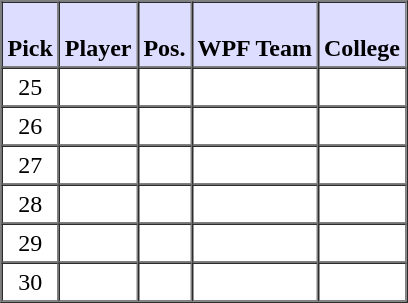<table style="text-align: center" border="1" cellpadding="3" cellspacing="0">
<tr>
<th style="background:#ddf;"><br>Pick</th>
<th style="background:#ddf;"><br>Player</th>
<th style="background:#ddf;"><br>Pos.</th>
<th style="background:#ddf;"><br>WPF Team</th>
<th style="background:#ddf;"><br>College</th>
</tr>
<tr>
<td>25</td>
<td></td>
<td></td>
<td></td>
<td></td>
</tr>
<tr>
<td>26</td>
<td></td>
<td></td>
<td></td>
<td></td>
</tr>
<tr>
<td>27</td>
<td></td>
<td></td>
<td></td>
<td></td>
</tr>
<tr>
<td>28</td>
<td></td>
<td></td>
<td></td>
<td></td>
</tr>
<tr>
<td>29</td>
<td></td>
<td></td>
<td></td>
<td></td>
</tr>
<tr>
<td>30</td>
<td></td>
<td></td>
<td></td>
<td></td>
</tr>
</table>
